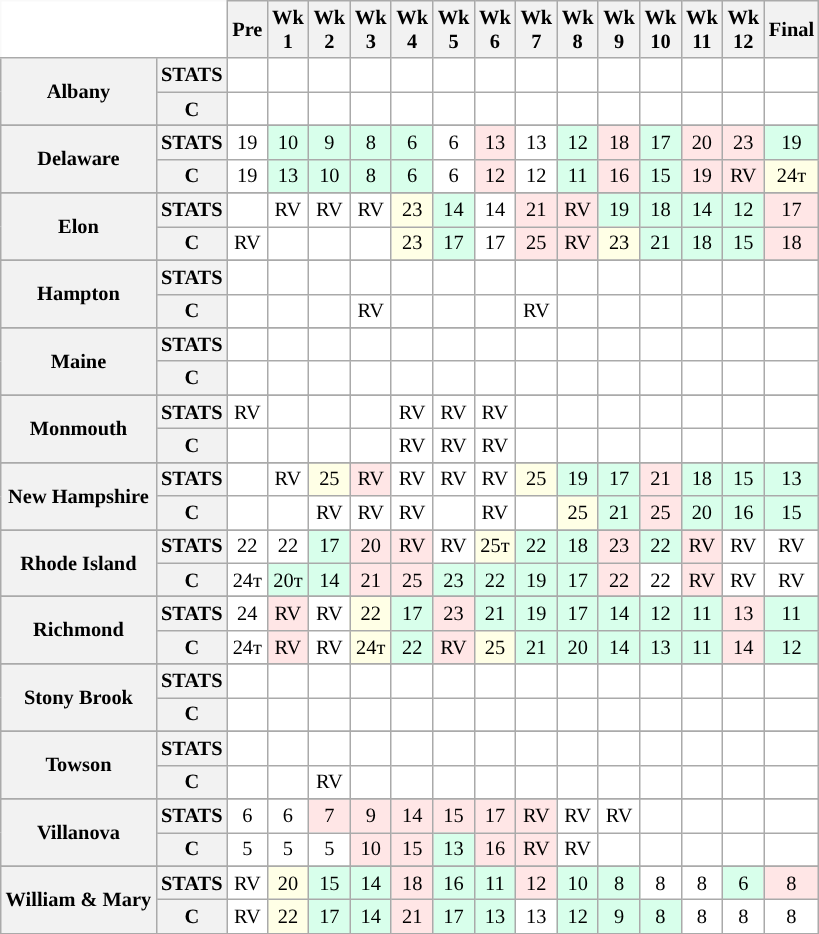<table class="wikitable" style="white-space:nowrap;font-size:85%;">
<tr>
<th colspan=2 style="background:white; border-top-style:hidden; border-left-style:hidden;"> </th>
<th>Pre</th>
<th>Wk<br>1</th>
<th>Wk<br>2</th>
<th>Wk<br>3</th>
<th>Wk<br>4</th>
<th>Wk<br>5</th>
<th>Wk<br>6</th>
<th>Wk<br>7</th>
<th>Wk<br>8</th>
<th>Wk<br>9</th>
<th>Wk<br>10</th>
<th>Wk<br>11</th>
<th>Wk<br>12</th>
<th>Final</th>
</tr>
<tr style="text-align:center;">
<th rowspan="2">Albany</th>
<th>STATS</th>
<td style="background:#FFF;"></td>
<td style="background:#FFF;"></td>
<td style="background:#FFF;"></td>
<td style="background:#FFF;"></td>
<td style="background:#FFF;"></td>
<td style="background:#FFF;"></td>
<td style="background:#FFF;"></td>
<td style="background:#FFF;"></td>
<td style="background:#FFF;"></td>
<td style="background:#FFF;"></td>
<td style="background:#FFF;"></td>
<td style="background:#FFF;"></td>
<td style="background:#FFF;"></td>
<td style="background:#FFF;"></td>
</tr>
<tr style="text-align:center;">
<th>C</th>
<td style="background:#FFF;"></td>
<td style="background:#FFF;"></td>
<td style="background:#FFF;"></td>
<td style="background:#FFF;"></td>
<td style="background:#FFF;"></td>
<td style="background:#FFF;"></td>
<td style="background:#FFF;"></td>
<td style="background:#FFF;"></td>
<td style="background:#FFF;"></td>
<td style="background:#FFF;"></td>
<td style="background:#FFF;"></td>
<td style="background:#FFF;"></td>
<td style="background:#FFF;"></td>
<td style="background:#FFF;"></td>
</tr>
<tr style="text-align:center;">
</tr>
<tr style="text-align:center;">
<th rowspan="2">Delaware</th>
<th>STATS</th>
<td style="background:#FFF;">19</td>
<td style="background:#d8ffeb;">10</td>
<td style="background:#d8ffeb;">9</td>
<td style="background:#d8ffeb;">8</td>
<td style="background:#d8ffeb;">6</td>
<td style="background:#FFF;">6</td>
<td style="background:#ffe6e6;">13</td>
<td style="background:#FFF;">13</td>
<td style="background:#d8ffeb;">12</td>
<td style="background:#ffe6e6;">18</td>
<td style="background:#d8ffeb;">17</td>
<td style="background:#ffe6e6;">20</td>
<td style="background:#ffe6e6;">23</td>
<td style="background:#d8ffeb;">19</td>
</tr>
<tr style="text-align:center;">
<th>C</th>
<td style="background:#FFF;">19</td>
<td style="background:#d8ffeb;">13</td>
<td style="background:#d8ffeb;">10</td>
<td style="background:#d8ffeb;">8</td>
<td style="background:#d8ffeb;">6</td>
<td style="background:#FFF;">6</td>
<td style="background:#ffe6e6;">12</td>
<td style="background:#FFF;">12</td>
<td style="background:#d8ffeb;">11</td>
<td style="background:#ffe6e6;">16</td>
<td style="background:#d8ffeb;">15</td>
<td style="background:#ffe6e6;">19</td>
<td style="background:#ffe6e6;">RV</td>
<td style="background:#ffffe6;">24т</td>
</tr>
<tr style="text-align:center;">
</tr>
<tr style="text-align:center;">
<th rowspan="2">Elon</th>
<th>STATS</th>
<td style="background:#FFF;"></td>
<td style="background:#FFF;">RV</td>
<td style="background:#FFF;">RV</td>
<td style="background:#FFF;">RV</td>
<td style="background:#ffffe6;">23</td>
<td style="background:#d8ffeb;">14</td>
<td style="background:#FFF;">14</td>
<td style="background:#ffe6e6;">21</td>
<td style="background:#ffe6e6;">RV</td>
<td style="background:#d8ffeb;">19</td>
<td style="background:#d8ffeb;">18</td>
<td style="background:#d8ffeb;">14</td>
<td style="background:#d8ffeb;">12</td>
<td style="background:#ffe6e6;">17</td>
</tr>
<tr style="text-align:center;">
<th>C</th>
<td style="background:#FFF;">RV</td>
<td style="background:#FFF;"></td>
<td style="background:#FFF;"></td>
<td style="background:#FFF;"></td>
<td style="background:#ffffe6;">23</td>
<td style="background:#d8ffeb;">17</td>
<td style="background:#FFF;">17</td>
<td style="background:#ffe6e6;">25</td>
<td style="background:#ffe6e6;">RV</td>
<td style="background:#ffffe6;">23</td>
<td style="background:#d8ffeb;">21</td>
<td style="background:#d8ffeb;">18</td>
<td style="background:#d8ffeb;">15</td>
<td style="background:#ffe6e6;">18</td>
</tr>
<tr style="text-align:center;">
</tr>
<tr style="text-align:center;">
<th rowspan="2">Hampton</th>
<th>STATS</th>
<td style="background:#FFF;"></td>
<td style="background:#FFF;"></td>
<td style="background:#FFF;"></td>
<td style="background:#FFF;"></td>
<td style="background:#FFF;"></td>
<td style="background:#FFF;"></td>
<td style="background:#FFF;"></td>
<td style="background:#FFF;"></td>
<td style="background:#FFF;"></td>
<td style="background:#FFF;"></td>
<td style="background:#FFF;"></td>
<td style="background:#FFF;"></td>
<td style="background:#FFF;"></td>
<td style="background:#FFF;"></td>
</tr>
<tr style="text-align:center;">
<th>C</th>
<td style="background:#FFF;"></td>
<td style="background:#FFF;"></td>
<td style="background:#FFF;"></td>
<td style="background:#FFF;">RV</td>
<td style="background:#FFF;"></td>
<td style="background:#FFF;"></td>
<td style="background:#FFF;"></td>
<td style="background:#FFF;">RV</td>
<td style="background:#FFF;"></td>
<td style="background:#FFF;"></td>
<td style="background:#FFF;"></td>
<td style="background:#FFF;"></td>
<td style="background:#FFF;"></td>
<td style="background:#FFF;"></td>
</tr>
<tr style="text-align:center;">
</tr>
<tr style="text-align:center;">
<th rowspan="2">Maine</th>
<th>STATS</th>
<td style="background:#FFF;"></td>
<td style="background:#FFF;"></td>
<td style="background:#FFF;"></td>
<td style="background:#FFF;"></td>
<td style="background:#FFF;"></td>
<td style="background:#FFF;"></td>
<td style="background:#FFF;"></td>
<td style="background:#FFF;"></td>
<td style="background:#FFF;"></td>
<td style="background:#FFF;"></td>
<td style="background:#FFF;"></td>
<td style="background:#FFF;"></td>
<td style="background:#FFF;"></td>
<td style="background:#FFF;"></td>
</tr>
<tr style="text-align:center;">
<th>C</th>
<td style="background:#FFF;"></td>
<td style="background:#FFF;"></td>
<td style="background:#FFF;"></td>
<td style="background:#FFF;"></td>
<td style="background:#FFF;"></td>
<td style="background:#FFF;"></td>
<td style="background:#FFF;"></td>
<td style="background:#FFF;"></td>
<td style="background:#FFF;"></td>
<td style="background:#FFF;"></td>
<td style="background:#FFF;"></td>
<td style="background:#FFF;"></td>
<td style="background:#FFF;"></td>
<td style="background:#FFF;"></td>
</tr>
<tr style="text-align:center;">
</tr>
<tr style="text-align:center;">
<th rowspan="2">Monmouth</th>
<th>STATS</th>
<td style="background:#FFF;">RV</td>
<td style="background:#FFF;"></td>
<td style="background:#FFF;"></td>
<td style="background:#FFF;"></td>
<td style="background:#FFF;">RV</td>
<td style="background:#FFF;">RV</td>
<td style="background:#FFF;">RV</td>
<td style="background:#FFF;"></td>
<td style="background:#FFF;"></td>
<td style="background:#FFF;"></td>
<td style="background:#FFF;"></td>
<td style="background:#FFF;"></td>
<td style="background:#FFF;"></td>
<td style="background:#FFF;"></td>
</tr>
<tr style="text-align:center;">
<th>C</th>
<td style="background:#FFF;"></td>
<td style="background:#FFF;"></td>
<td style="background:#FFF;"></td>
<td style="background:#FFF;"></td>
<td style="background:#FFF;">RV</td>
<td style="background:#FFF;">RV</td>
<td style="background:#FFF;">RV</td>
<td style="background:#FFF;"></td>
<td style="background:#FFF;"></td>
<td style="background:#FFF;"></td>
<td style="background:#FFF;"></td>
<td style="background:#FFF;"></td>
<td style="background:#FFF;"></td>
<td style="background:#FFF;"></td>
</tr>
<tr style="text-align:center;">
</tr>
<tr style="text-align:center;">
<th rowspan="2">New Hampshire</th>
<th>STATS</th>
<td style="background:#FFF;"></td>
<td style="background:#FFF;">RV</td>
<td style="background:#ffffe6;">25</td>
<td style="background:#ffe6e6;">RV</td>
<td style="background:#FFF;">RV</td>
<td style="background:#FFF;">RV</td>
<td style="background:#FFF;">RV</td>
<td style="background:#ffffe6;">25</td>
<td style="background:#d8ffeb;">19</td>
<td style="background:#d8ffeb;">17</td>
<td style="background:#ffe6e6;">21</td>
<td style="background:#d8ffeb;">18</td>
<td style="background:#d8ffeb;">15</td>
<td style="background:#d8ffeb;">13</td>
</tr>
<tr style="text-align:center;">
<th>C</th>
<td style="background:#FFF;"></td>
<td style="background:#FFF;"></td>
<td style="background:#FFF;">RV</td>
<td style="background:#FFF;">RV</td>
<td style="background:#FFF;">RV</td>
<td style="background:#FFF;"></td>
<td style="background:#FFF;">RV</td>
<td style="background:#FFF;"></td>
<td style="background:#ffffe6;">25</td>
<td style="background:#d8ffeb;">21</td>
<td style="background:#ffe6e6;">25</td>
<td style="background:#d8ffeb;">20</td>
<td style="background:#d8ffeb;">16</td>
<td style="background:#d8ffeb;">15</td>
</tr>
<tr style="text-align:center;">
</tr>
<tr style="text-align:center;">
<th rowspan="2">Rhode Island</th>
<th>STATS</th>
<td style="background:#FFF;">22</td>
<td style="background:#FFF;">22</td>
<td style="background:#d8ffeb;">17</td>
<td style="background:#ffe6e6;">20</td>
<td style="background:#ffe6e6;">RV</td>
<td style="background:#FFF;">RV</td>
<td style="background:#ffffe6;">25т</td>
<td style="background:#d8ffeb;">22</td>
<td style="background:#d8ffeb;">18</td>
<td style="background:#ffe6e6;">23</td>
<td style="background:#d8ffeb;">22</td>
<td style="background:#ffe6e6;">RV</td>
<td style="background:#FFF;">RV</td>
<td style="background:#FFF;">RV</td>
</tr>
<tr style="text-align:center;">
<th>C</th>
<td style="background:#FFF;">24т</td>
<td style="background:#d8ffeb;">20т</td>
<td style="background:#d8ffeb;">14</td>
<td style="background:#ffe6e6;">21</td>
<td style="background:#ffe6e6;">25</td>
<td style="background:#d8ffeb;">23</td>
<td style="background:#d8ffeb;">22</td>
<td style="background:#d8ffeb;">19</td>
<td style="background:#d8ffeb;">17</td>
<td style="background:#ffe6e6;">22</td>
<td style="background:#FFF;">22</td>
<td style="background:#ffe6e6;">RV</td>
<td style="background:#FFF;">RV</td>
<td style="background:#FFF;">RV</td>
</tr>
<tr style="text-align:center;">
</tr>
<tr style="text-align:center;">
<th rowspan="2">Richmond</th>
<th>STATS</th>
<td style="background:#FFF;">24</td>
<td style="background:#ffe6e6;">RV</td>
<td style="background:#FFF;">RV</td>
<td style="background:#ffffe6;">22</td>
<td style="background:#d8ffeb;">17</td>
<td style="background:#ffe6e6;">23</td>
<td style="background:#d8ffeb;">21</td>
<td style="background:#d8ffeb;">19</td>
<td style="background:#d8ffeb;">17</td>
<td style="background:#d8ffeb;">14</td>
<td style="background:#d8ffeb;">12</td>
<td style="background:#d8ffeb;">11</td>
<td style="background:#ffe6e6;">13</td>
<td style="background:#d8ffeb;">11</td>
</tr>
<tr style="text-align:center;">
<th>C</th>
<td style="background:#FFF;">24т</td>
<td style="background:#ffe6e6;">RV</td>
<td style="background:#FFF;">RV</td>
<td style="background:#ffffe6;">24т</td>
<td style="background:#d8ffeb;">22</td>
<td style="background:#ffe6e6;">RV</td>
<td style="background:#ffffe6;">25</td>
<td style="background:#d8ffeb;">21</td>
<td style="background:#d8ffeb;">20</td>
<td style="background:#d8ffeb;">14</td>
<td style="background:#d8ffeb;">13</td>
<td style="background:#d8ffeb;">11</td>
<td style="background:#ffe6e6;">14</td>
<td style="background:#d8ffeb;">12</td>
</tr>
<tr style="text-align:center;">
</tr>
<tr style="text-align:center;">
<th rowspan="2">Stony Brook</th>
<th>STATS</th>
<td style="background:#FFF;"></td>
<td style="background:#FFF;"></td>
<td style="background:#FFF;"></td>
<td style="background:#FFF;"></td>
<td style="background:#FFF;"></td>
<td style="background:#FFF;"></td>
<td style="background:#FFF;"></td>
<td style="background:#FFF;"></td>
<td style="background:#FFF;"></td>
<td style="background:#FFF;"></td>
<td style="background:#FFF;"></td>
<td style="background:#FFF;"></td>
<td style="background:#FFF;"></td>
<td style="background:#FFF;"></td>
</tr>
<tr style="text-align:center;">
<th>C</th>
<td style="background:#FFF;"></td>
<td style="background:#FFF;"></td>
<td style="background:#FFF;"></td>
<td style="background:#FFF;"></td>
<td style="background:#FFF;"></td>
<td style="background:#FFF;"></td>
<td style="background:#FFF;"></td>
<td style="background:#FFF;"></td>
<td style="background:#FFF;"></td>
<td style="background:#FFF;"></td>
<td style="background:#FFF;"></td>
<td style="background:#FFF;"></td>
<td style="background:#FFF;"></td>
<td style="background:#FFF;"></td>
</tr>
<tr style="text-align:center;">
</tr>
<tr style="text-align:center;">
<th rowspan="2">Towson</th>
<th>STATS</th>
<td style="background:#FFF;"></td>
<td style="background:#FFF;"></td>
<td style="background:#FFF;"></td>
<td style="background:#FFF;"></td>
<td style="background:#FFF;"></td>
<td style="background:#FFF;"></td>
<td style="background:#FFF;"></td>
<td style="background:#FFF;"></td>
<td style="background:#FFF;"></td>
<td style="background:#FFF;"></td>
<td style="background:#FFF;"></td>
<td style="background:#FFF;"></td>
<td style="background:#FFF;"></td>
<td style="background:#FFF;"></td>
</tr>
<tr style="text-align:center;">
<th>C</th>
<td style="background:#FFF;"></td>
<td style="background:#FFF;"></td>
<td style="background:#FFF;">RV</td>
<td style="background:#FFF;"></td>
<td style="background:#FFF;"></td>
<td style="background:#FFF;"></td>
<td style="background:#FFF;"></td>
<td style="background:#FFF;"></td>
<td style="background:#FFF;"></td>
<td style="background:#FFF;"></td>
<td style="background:#FFF;"></td>
<td style="background:#FFF;"></td>
<td style="background:#FFF;"></td>
<td style="background:#FFF;"></td>
</tr>
<tr style="text-align:center;">
</tr>
<tr style="text-align:center;">
<th rowspan="2">Villanova</th>
<th>STATS</th>
<td style="background:#FFF;">6</td>
<td style="background:#FFF;">6</td>
<td style="background:#ffe6e6;">7</td>
<td style="background:#ffe6e6;">9</td>
<td style="background:#ffe6e6;">14</td>
<td style="background:#ffe6e6;">15</td>
<td style="background:#ffe6e6;">17</td>
<td style="background:#ffe6e6;">RV</td>
<td style="background:#FFF;">RV</td>
<td style="background:#FFF;">RV</td>
<td style="background:#FFF;"></td>
<td style="background:#FFF;"></td>
<td style="background:#FFF;"></td>
<td style="background:#FFF;"></td>
</tr>
<tr style="text-align:center;">
<th>C</th>
<td style="background:#FFF;">5</td>
<td style="background:#FFF;">5</td>
<td style="background:#FFF;">5</td>
<td style="background:#ffe6e6;">10</td>
<td style="background:#ffe6e6;">15</td>
<td style="background:#d8ffeb;">13</td>
<td style="background:#ffe6e6;">16</td>
<td style="background:#ffe6e6;">RV</td>
<td style="background:#FFF;">RV</td>
<td style="background:#FFF;"></td>
<td style="background:#FFF;"></td>
<td style="background:#FFF;"></td>
<td style="background:#FFF;"></td>
<td style="background:#FFF;"></td>
</tr>
<tr style="text-align:center;">
</tr>
<tr style="text-align:center;">
<th rowspan="2">William & Mary</th>
<th>STATS</th>
<td style="background:#FFF;">RV</td>
<td style="background:#ffffe6;">20</td>
<td style="background:#d8ffeb;">15</td>
<td style="background:#d8ffeb;">14</td>
<td style="background:#ffe6e6;">18</td>
<td style="background:#d8ffeb;">16</td>
<td style="background:#d8ffeb;">11</td>
<td style="background:#ffe6e6;">12</td>
<td style="background:#d8ffeb;">10</td>
<td style="background:#d8ffeb;">8</td>
<td style="background:#FFF;">8</td>
<td style="background:#FFF;">8</td>
<td style="background:#d8ffeb;">6</td>
<td style="background:#ffe6e6;">8</td>
</tr>
<tr style="text-align:center;">
<th>C</th>
<td style="background:#FFF;">RV</td>
<td style="background:#ffffe6;">22</td>
<td style="background:#d8ffeb;">17</td>
<td style="background:#d8ffeb;">14</td>
<td style="background:#ffe6e6;">21</td>
<td style="background:#d8ffeb;">17</td>
<td style="background:#d8ffeb;">13</td>
<td style="background:#FFF;">13</td>
<td style="background:#d8ffeb;">12</td>
<td style="background:#d8ffeb;">9</td>
<td style="background:#d8ffeb;">8</td>
<td style="background:#FFF;">8</td>
<td style="background:#FFF;">8</td>
<td style="background:#FFF;">8</td>
</tr>
<tr style="text-align:center;">
</tr>
</table>
